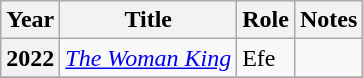<table class="wikitable plainrowheaders sortable" style="margin-right: 0;">
<tr>
<th scope="col">Year</th>
<th scope="col">Title</th>
<th scope="col">Role</th>
<th scope="col" class="unsortable">Notes</th>
</tr>
<tr>
<th scope=row>2022</th>
<td><em><a href='#'>The Woman King</a></em></td>
<td>Efe</td>
<td></td>
</tr>
<tr>
</tr>
</table>
